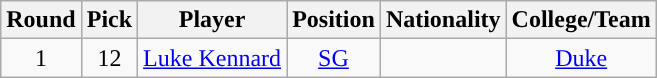<table class="wikitable sortable sortable">
<tr>
<th>Round</th>
<th>Pick</th>
<th>Player</th>
<th>Position</th>
<th>Nationality</th>
<th>College/Team</th>
</tr>
<tr style="text-align: center">
<td>1</td>
<td>12</td>
<td><a href='#'>Luke Kennard</a></td>
<td><a href='#'>SG</a></td>
<td></td>
<td><a href='#'>Duke</a></td>
</tr>
</table>
